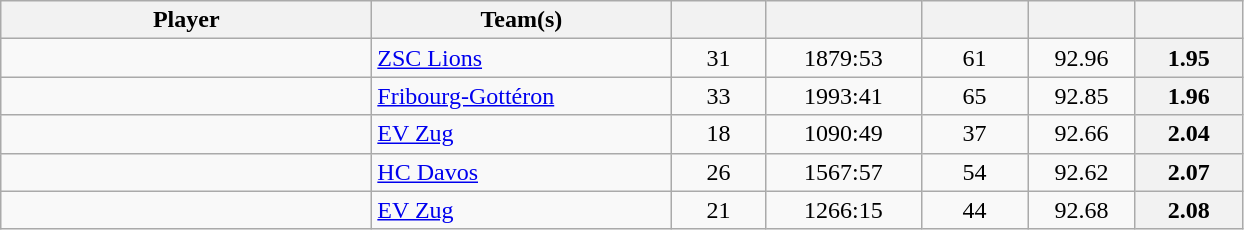<table class="wikitable sortable" style="text-align: center">
<tr>
<th style="width: 15em;">Player</th>
<th style="width: 12em;">Team(s)</th>
<th style="width: 3.5em;"></th>
<th style="width: 6em;"></th>
<th style="width: 4em;"></th>
<th style="width: 4em;"></th>
<th style="width: 4em;"></th>
</tr>
<tr>
<td style="text-align:left;"> </td>
<td style="text-align:left;"><a href='#'>ZSC Lions</a></td>
<td>31</td>
<td>1879:53</td>
<td>61</td>
<td>92.96</td>
<th>1.95</th>
</tr>
<tr>
<td style="text-align:left;"> </td>
<td style="text-align:left;"><a href='#'>Fribourg-Gottéron</a></td>
<td>33</td>
<td>1993:41</td>
<td>65</td>
<td>92.85</td>
<th>1.96</th>
</tr>
<tr>
<td style="text-align:left;"> </td>
<td style="text-align:left;"><a href='#'>EV Zug</a></td>
<td>18</td>
<td>1090:49</td>
<td>37</td>
<td>92.66</td>
<th>2.04</th>
</tr>
<tr>
<td style="text-align:left;"> </td>
<td style="text-align:left;"><a href='#'>HC Davos</a></td>
<td>26</td>
<td>1567:57</td>
<td>54</td>
<td>92.62</td>
<th>2.07</th>
</tr>
<tr>
<td style="text-align:left;"> </td>
<td style="text-align:left;"><a href='#'>EV Zug</a></td>
<td>21</td>
<td>1266:15</td>
<td>44</td>
<td>92.68</td>
<th>2.08</th>
</tr>
</table>
